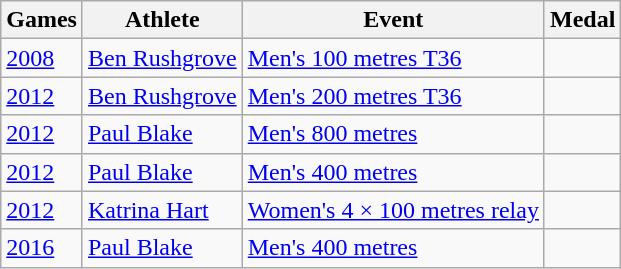<table class="wikitable collapsible">
<tr>
<th>Games</th>
<th>Athlete</th>
<th>Event</th>
<th>Medal</th>
</tr>
<tr>
<td><a href='#'>2008</a></td>
<td><a href='#'>Ben Rushgrove</a></td>
<td><a href='#'>Men's 100 metres T36</a></td>
<td></td>
</tr>
<tr>
<td><a href='#'>2012</a></td>
<td><a href='#'>Ben Rushgrove</a></td>
<td><a href='#'>Men's 200 metres T36</a></td>
<td></td>
</tr>
<tr>
<td><a href='#'>2012</a></td>
<td><a href='#'>Paul Blake</a></td>
<td><a href='#'>Men's 800 metres</a></td>
<td></td>
</tr>
<tr>
<td><a href='#'>2012</a></td>
<td><a href='#'>Paul Blake</a></td>
<td><a href='#'>Men's 400 metres</a></td>
<td></td>
</tr>
<tr>
<td><a href='#'>2012</a></td>
<td><a href='#'>Katrina Hart</a></td>
<td><a href='#'>Women's 4 × 100 metres relay</a></td>
<td></td>
</tr>
<tr>
<td><a href='#'>2016</a></td>
<td><a href='#'>Paul Blake</a></td>
<td><a href='#'>Men's 400 metres</a></td>
<td></td>
</tr>
</table>
